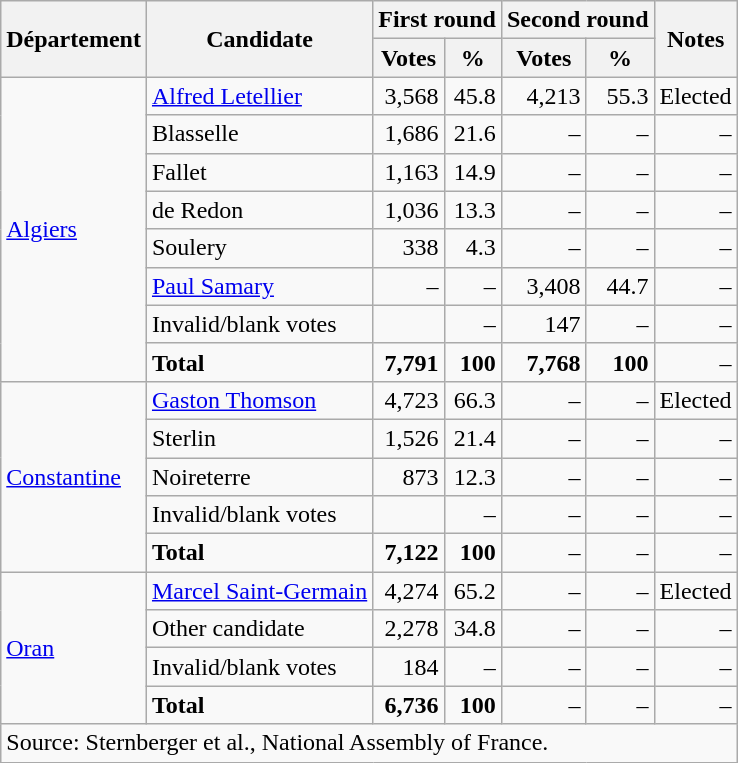<table class=wikitable style=text-align:right>
<tr>
<th rowspan=2>Département</th>
<th rowspan=2>Candidate</th>
<th colspan=2>First round</th>
<th colspan=2>Second round</th>
<th rowspan=2>Notes</th>
</tr>
<tr>
<th>Votes</th>
<th>%</th>
<th>Votes</th>
<th>%</th>
</tr>
<tr>
<td rowspan=8 align=left><a href='#'>Algiers</a></td>
<td align=left><a href='#'>Alfred Letellier</a></td>
<td>3,568</td>
<td>45.8</td>
<td>4,213</td>
<td>55.3</td>
<td>Elected</td>
</tr>
<tr>
<td align=left>Blasselle</td>
<td>1,686</td>
<td>21.6</td>
<td>–</td>
<td>–</td>
<td>–</td>
</tr>
<tr>
<td align=left>Fallet</td>
<td>1,163</td>
<td>14.9</td>
<td>–</td>
<td>–</td>
<td>–</td>
</tr>
<tr>
<td align=left>de Redon</td>
<td>1,036</td>
<td>13.3</td>
<td>–</td>
<td>–</td>
<td>–</td>
</tr>
<tr>
<td align=left>Soulery</td>
<td>338</td>
<td>4.3</td>
<td>–</td>
<td>–</td>
<td>–</td>
</tr>
<tr>
<td align=left><a href='#'>Paul Samary</a></td>
<td>–</td>
<td>–</td>
<td>3,408</td>
<td>44.7</td>
<td>–</td>
</tr>
<tr>
<td align=left>Invalid/blank votes</td>
<td></td>
<td>–</td>
<td>147</td>
<td>–</td>
<td>–</td>
</tr>
<tr>
<td align=left><strong>Total</strong></td>
<td><strong>7,791</strong></td>
<td><strong>100</strong></td>
<td><strong>7,768</strong></td>
<td><strong>100</strong></td>
<td>–</td>
</tr>
<tr>
<td rowspan=5 align=left><a href='#'>Constantine</a></td>
<td align=left><a href='#'>Gaston Thomson</a></td>
<td>4,723</td>
<td>66.3</td>
<td>–</td>
<td>–</td>
<td>Elected</td>
</tr>
<tr>
<td align=left>Sterlin</td>
<td>1,526</td>
<td>21.4</td>
<td>–</td>
<td>–</td>
<td>–</td>
</tr>
<tr>
<td align=left>Noireterre</td>
<td>873</td>
<td>12.3</td>
<td>–</td>
<td>–</td>
<td>–</td>
</tr>
<tr>
<td align=left>Invalid/blank votes</td>
<td></td>
<td>–</td>
<td>–</td>
<td>–</td>
<td>–</td>
</tr>
<tr>
<td align=left><strong>Total</strong></td>
<td><strong>7,122</strong></td>
<td><strong>100</strong></td>
<td>–</td>
<td>–</td>
<td>–</td>
</tr>
<tr>
<td align=left rowspan=4><a href='#'>Oran</a></td>
<td align=left><a href='#'>Marcel Saint-Germain</a></td>
<td>4,274</td>
<td>65.2</td>
<td>–</td>
<td>–</td>
<td>Elected</td>
</tr>
<tr>
<td align=left>Other candidate</td>
<td>2,278</td>
<td>34.8</td>
<td>–</td>
<td>–</td>
<td>–</td>
</tr>
<tr>
<td align=left>Invalid/blank votes</td>
<td>184</td>
<td>–</td>
<td>–</td>
<td>–</td>
<td>–</td>
</tr>
<tr>
<td align=left><strong>Total</strong></td>
<td><strong>6,736</strong></td>
<td><strong>100</strong></td>
<td>–</td>
<td>–</td>
<td>–</td>
</tr>
<tr>
<td align=left colspan=7>Source: Sternberger et al., National Assembly of France.</td>
</tr>
</table>
